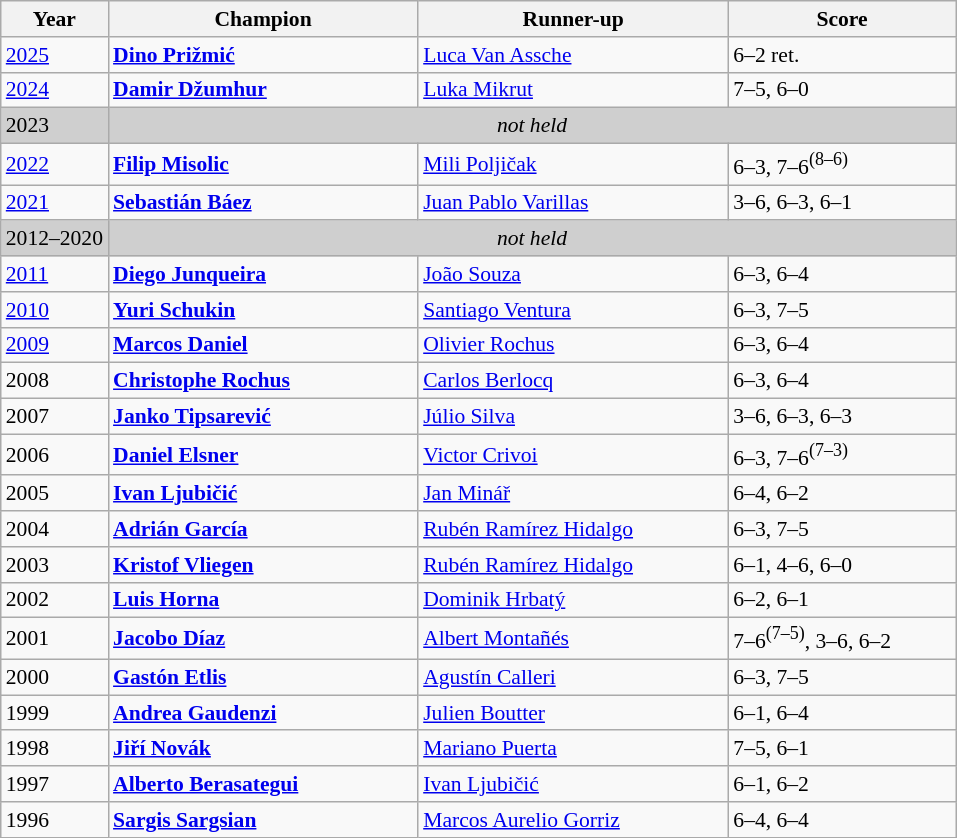<table class="wikitable" style="font-size:90%">
<tr>
<th>Year</th>
<th width="200">Champion</th>
<th width="200">Runner-up</th>
<th width="145">Score</th>
</tr>
<tr>
<td><a href='#'>2025</a></td>
<td> <strong><a href='#'>Dino Prižmić</a></strong></td>
<td> <a href='#'>Luca Van Assche</a></td>
<td>6–2 ret.</td>
</tr>
<tr>
<td><a href='#'>2024</a></td>
<td> <strong><a href='#'>Damir Džumhur</a></strong></td>
<td> <a href='#'>Luka Mikrut</a></td>
<td>7–5, 6–0</td>
</tr>
<tr>
<td style="background:#cfcfcf">2023</td>
<td colspan=4 align=center style="background:#cfcfcf"><em>not held</em></td>
</tr>
<tr>
<td><a href='#'>2022</a></td>
<td> <strong><a href='#'>Filip Misolic</a></strong></td>
<td> <a href='#'>Mili Poljičak</a></td>
<td>6–3, 7–6<sup>(8–6)</sup></td>
</tr>
<tr>
<td><a href='#'>2021</a></td>
<td> <strong><a href='#'>Sebastián Báez</a></strong></td>
<td> <a href='#'>Juan Pablo Varillas</a></td>
<td>3–6, 6–3, 6–1</td>
</tr>
<tr>
<td style="background:#cfcfcf">2012–2020</td>
<td colspan=4 align=center style="background:#cfcfcf"><em>not held</em></td>
</tr>
<tr>
<td><a href='#'>2011</a></td>
<td> <strong><a href='#'>Diego Junqueira</a></strong></td>
<td> <a href='#'>João Souza</a></td>
<td>6–3, 6–4</td>
</tr>
<tr>
<td><a href='#'>2010</a></td>
<td> <strong><a href='#'>Yuri Schukin</a></strong></td>
<td> <a href='#'>Santiago Ventura</a></td>
<td>6–3, 7–5</td>
</tr>
<tr>
<td><a href='#'>2009</a></td>
<td> <strong><a href='#'>Marcos Daniel</a></strong></td>
<td> <a href='#'>Olivier Rochus</a></td>
<td>6–3, 6–4</td>
</tr>
<tr>
<td>2008</td>
<td> <strong><a href='#'>Christophe Rochus</a></strong></td>
<td> <a href='#'>Carlos Berlocq</a></td>
<td>6–3, 6–4</td>
</tr>
<tr>
<td>2007</td>
<td> <strong><a href='#'>Janko Tipsarević</a></strong></td>
<td> <a href='#'>Júlio Silva</a></td>
<td>3–6, 6–3, 6–3</td>
</tr>
<tr>
<td>2006</td>
<td> <strong><a href='#'>Daniel Elsner</a></strong></td>
<td> <a href='#'>Victor Crivoi</a></td>
<td>6–3, 7–6<sup>(7–3)</sup></td>
</tr>
<tr>
<td>2005</td>
<td> <strong><a href='#'>Ivan Ljubičić</a></strong></td>
<td> <a href='#'>Jan Minář</a></td>
<td>6–4, 6–2</td>
</tr>
<tr>
<td>2004</td>
<td> <strong><a href='#'>Adrián García</a></strong></td>
<td> <a href='#'>Rubén Ramírez Hidalgo</a></td>
<td>6–3, 7–5</td>
</tr>
<tr>
<td>2003</td>
<td> <strong><a href='#'>Kristof Vliegen</a></strong></td>
<td> <a href='#'>Rubén Ramírez Hidalgo</a></td>
<td>6–1, 4–6, 6–0</td>
</tr>
<tr>
<td>2002</td>
<td> <strong><a href='#'>Luis Horna</a></strong></td>
<td> <a href='#'>Dominik Hrbatý</a></td>
<td>6–2, 6–1</td>
</tr>
<tr>
<td>2001</td>
<td> <strong><a href='#'>Jacobo Díaz</a></strong></td>
<td> <a href='#'>Albert Montañés</a></td>
<td>7–6<sup>(7–5)</sup>, 3–6, 6–2</td>
</tr>
<tr>
<td>2000</td>
<td> <strong><a href='#'>Gastón Etlis</a></strong></td>
<td> <a href='#'>Agustín Calleri</a></td>
<td>6–3, 7–5</td>
</tr>
<tr>
<td>1999</td>
<td> <strong><a href='#'>Andrea Gaudenzi</a></strong></td>
<td> <a href='#'>Julien Boutter</a></td>
<td>6–1, 6–4</td>
</tr>
<tr>
<td>1998</td>
<td> <strong><a href='#'>Jiří Novák</a></strong></td>
<td> <a href='#'>Mariano Puerta</a></td>
<td>7–5, 6–1</td>
</tr>
<tr>
<td>1997</td>
<td> <strong><a href='#'>Alberto Berasategui</a></strong></td>
<td> <a href='#'>Ivan Ljubičić</a></td>
<td>6–1, 6–2</td>
</tr>
<tr>
<td>1996</td>
<td> <strong><a href='#'>Sargis Sargsian</a></strong></td>
<td> <a href='#'>Marcos Aurelio Gorriz</a></td>
<td>6–4, 6–4</td>
</tr>
</table>
